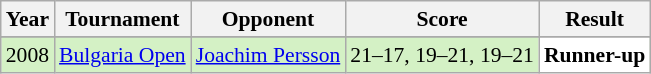<table class="sortable wikitable" style="font-size: 90%;">
<tr>
<th>Year</th>
<th>Tournament</th>
<th>Opponent</th>
<th>Score</th>
<th>Result</th>
</tr>
<tr>
</tr>
<tr style="background:#D4F1C5">
<td align="center">2008</td>
<td align="left"><a href='#'>Bulgaria Open</a></td>
<td align="left"> <a href='#'>Joachim Persson</a></td>
<td align="left">21–17, 19–21, 19–21</td>
<td style="text-align:left; background:white"> <strong>Runner-up</strong></td>
</tr>
</table>
